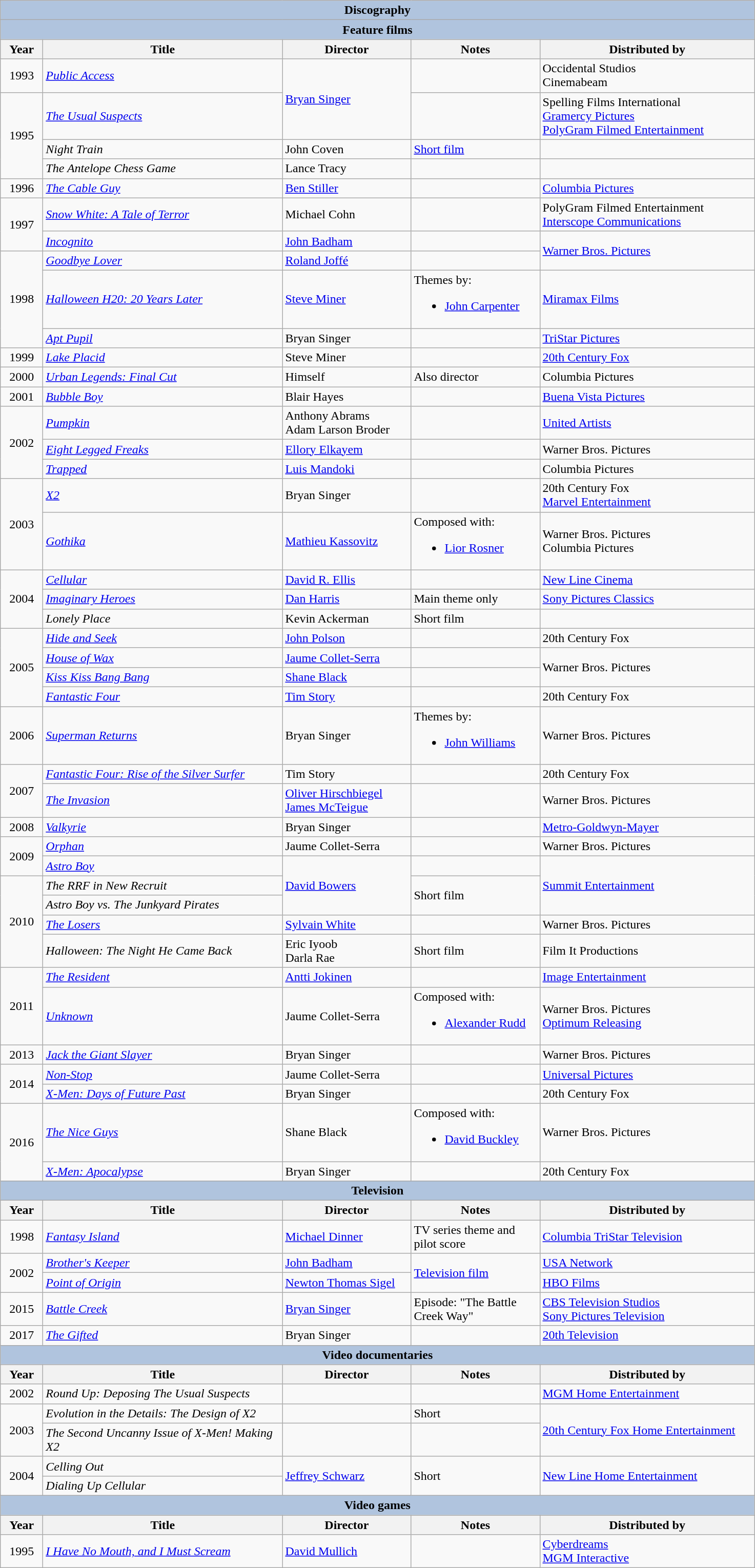<table class="wikitable">
<tr>
<th colspan="5" style="background: LightSteelBlue;">Discography</th>
</tr>
<tr>
<th colspan="5" style="background: LightSteelBlue;">Feature films</th>
</tr>
<tr>
<th style="width:3em;">Year</th>
<th style="width:19em;">Title</th>
<th style="width:10em;">Director</th>
<th style="width:10em;">Notes</th>
<th style="width:17em;">Distributed by</th>
</tr>
<tr>
<td style="text-align:center;">1993</td>
<td><em><a href='#'>Public Access</a></em></td>
<td rowspan="2"><a href='#'>Bryan Singer</a></td>
<td></td>
<td>Occidental Studios<br>Cinemabeam</td>
</tr>
<tr>
<td rowspan="3" style="text-align:center;">1995</td>
<td><em><a href='#'>The Usual Suspects</a></em></td>
<td></td>
<td>Spelling Films International<br><a href='#'>Gramercy Pictures</a><br><a href='#'>PolyGram Filmed Entertainment</a></td>
</tr>
<tr>
<td><em>Night Train</em></td>
<td>John Coven</td>
<td><a href='#'>Short film</a></td>
<td></td>
</tr>
<tr>
<td><em>The Antelope Chess Game</em></td>
<td>Lance Tracy</td>
<td></td>
<td></td>
</tr>
<tr>
<td style="text-align:center;">1996</td>
<td><em><a href='#'>The Cable Guy</a></em></td>
<td><a href='#'>Ben Stiller</a></td>
<td></td>
<td><a href='#'>Columbia Pictures</a></td>
</tr>
<tr>
<td rowspan="2" style="text-align:center;">1997</td>
<td><em><a href='#'>Snow White: A Tale of Terror</a></em></td>
<td>Michael Cohn</td>
<td></td>
<td>PolyGram Filmed Entertainment<br><a href='#'>Interscope Communications</a></td>
</tr>
<tr>
<td><em><a href='#'>Incognito</a></em></td>
<td><a href='#'>John Badham</a></td>
<td></td>
<td rowspan="2"><a href='#'>Warner Bros. Pictures</a></td>
</tr>
<tr>
<td rowspan="3" style="text-align:center;">1998</td>
<td><em><a href='#'>Goodbye Lover</a></em></td>
<td><a href='#'>Roland Joffé</a></td>
<td></td>
</tr>
<tr>
<td><em><a href='#'>Halloween H20: 20 Years Later</a></em></td>
<td><a href='#'>Steve Miner</a></td>
<td>Themes by:<br><ul><li><a href='#'>John Carpenter</a></li></ul></td>
<td><a href='#'>Miramax Films</a></td>
</tr>
<tr>
<td><em><a href='#'>Apt Pupil</a></em></td>
<td>Bryan Singer</td>
<td></td>
<td><a href='#'>TriStar Pictures</a></td>
</tr>
<tr>
<td style="text-align:center;">1999</td>
<td><em><a href='#'>Lake Placid</a></em></td>
<td>Steve Miner</td>
<td></td>
<td><a href='#'>20th Century Fox</a></td>
</tr>
<tr>
<td style="text-align:center;">2000</td>
<td><em><a href='#'>Urban Legends: Final Cut</a></em></td>
<td>Himself</td>
<td>Also director</td>
<td>Columbia Pictures</td>
</tr>
<tr>
<td style="text-align:center;">2001</td>
<td><em><a href='#'>Bubble Boy</a></em></td>
<td>Blair Hayes</td>
<td></td>
<td><a href='#'>Buena Vista Pictures</a></td>
</tr>
<tr>
<td rowspan="3" style="text-align:center;">2002</td>
<td><em><a href='#'>Pumpkin</a></em></td>
<td>Anthony Abrams<br>Adam Larson Broder</td>
<td></td>
<td><a href='#'>United Artists</a></td>
</tr>
<tr>
<td><em><a href='#'>Eight Legged Freaks</a></em></td>
<td><a href='#'>Ellory Elkayem</a></td>
<td></td>
<td>Warner Bros. Pictures</td>
</tr>
<tr>
<td><em><a href='#'>Trapped</a></em></td>
<td><a href='#'>Luis Mandoki</a></td>
<td></td>
<td>Columbia Pictures</td>
</tr>
<tr>
<td rowspan="2" style="text-align:center;">2003</td>
<td><em><a href='#'>X2</a></em></td>
<td>Bryan Singer</td>
<td></td>
<td>20th Century Fox<br><a href='#'>Marvel Entertainment</a></td>
</tr>
<tr>
<td><em><a href='#'>Gothika</a></em></td>
<td><a href='#'>Mathieu Kassovitz</a></td>
<td>Composed with:<br><ul><li><a href='#'>Lior Rosner</a></li></ul></td>
<td>Warner Bros. Pictures<br>Columbia Pictures</td>
</tr>
<tr>
<td rowspan="3" style="text-align:center;">2004</td>
<td><em><a href='#'>Cellular</a></em></td>
<td><a href='#'>David R. Ellis</a></td>
<td></td>
<td><a href='#'>New Line Cinema</a></td>
</tr>
<tr>
<td><em><a href='#'>Imaginary Heroes</a></em></td>
<td><a href='#'>Dan Harris</a></td>
<td>Main theme only</td>
<td><a href='#'>Sony Pictures Classics</a></td>
</tr>
<tr>
<td><em>Lonely Place</em></td>
<td>Kevin Ackerman</td>
<td>Short film</td>
<td></td>
</tr>
<tr>
<td rowspan="4" style="text-align:center;">2005</td>
<td><em><a href='#'>Hide and Seek</a></em></td>
<td><a href='#'>John Polson</a></td>
<td></td>
<td>20th Century Fox</td>
</tr>
<tr>
<td><em><a href='#'>House of Wax</a></em></td>
<td><a href='#'>Jaume Collet-Serra</a></td>
<td></td>
<td rowspan="2">Warner Bros. Pictures</td>
</tr>
<tr>
<td><em><a href='#'>Kiss Kiss Bang Bang</a></em></td>
<td><a href='#'>Shane Black</a></td>
<td></td>
</tr>
<tr>
<td><em><a href='#'>Fantastic Four</a></em></td>
<td><a href='#'>Tim Story</a></td>
<td></td>
<td>20th Century Fox</td>
</tr>
<tr>
<td style="text-align:center;">2006</td>
<td><em><a href='#'>Superman Returns</a></em></td>
<td>Bryan Singer</td>
<td>Themes by:<br><ul><li><a href='#'>John Williams</a></li></ul></td>
<td>Warner Bros. Pictures</td>
</tr>
<tr>
<td rowspan="2" style="text-align:center;">2007</td>
<td><em><a href='#'>Fantastic Four: Rise of the Silver Surfer</a></em></td>
<td>Tim Story</td>
<td></td>
<td>20th Century Fox</td>
</tr>
<tr>
<td><em><a href='#'>The Invasion</a></em></td>
<td><a href='#'>Oliver Hirschbiegel</a><br><a href='#'>James McTeigue</a></td>
<td></td>
<td>Warner Bros. Pictures</td>
</tr>
<tr>
<td style="text-align:center;">2008</td>
<td><em><a href='#'>Valkyrie</a></em></td>
<td>Bryan Singer</td>
<td></td>
<td><a href='#'>Metro-Goldwyn-Mayer</a></td>
</tr>
<tr>
<td rowspan="2" style="text-align:center;">2009</td>
<td><em><a href='#'>Orphan</a></em></td>
<td>Jaume Collet-Serra</td>
<td></td>
<td>Warner Bros. Pictures</td>
</tr>
<tr>
<td><em><a href='#'>Astro Boy</a></em></td>
<td rowspan="3"><a href='#'>David Bowers</a></td>
<td></td>
<td rowspan="3"><a href='#'>Summit Entertainment</a></td>
</tr>
<tr>
<td rowspan="4" style="text-align:center;">2010</td>
<td><em>The RRF in New Recruit</em></td>
<td rowspan="2">Short film</td>
</tr>
<tr>
<td><em>Astro Boy vs. The Junkyard Pirates</em></td>
</tr>
<tr>
<td><em><a href='#'>The Losers</a></em></td>
<td><a href='#'>Sylvain White</a></td>
<td></td>
<td>Warner Bros. Pictures</td>
</tr>
<tr>
<td><em>Halloween: The Night He Came Back</em></td>
<td>Eric Iyoob<br>Darla Rae</td>
<td>Short film</td>
<td>Film It Productions</td>
</tr>
<tr>
<td rowspan="2" style="text-align:center;">2011</td>
<td><em><a href='#'>The Resident</a></em></td>
<td><a href='#'>Antti Jokinen</a></td>
<td></td>
<td><a href='#'>Image Entertainment</a></td>
</tr>
<tr>
<td><em><a href='#'>Unknown</a></em></td>
<td>Jaume Collet-Serra</td>
<td>Composed with:<br><ul><li><a href='#'>Alexander Rudd</a></li></ul></td>
<td>Warner Bros. Pictures<br><a href='#'>Optimum Releasing</a></td>
</tr>
<tr>
<td style="text-align:center;">2013</td>
<td><em><a href='#'>Jack the Giant Slayer</a></em></td>
<td>Bryan Singer</td>
<td></td>
<td>Warner Bros. Pictures</td>
</tr>
<tr>
<td rowspan="2" style="text-align:center;">2014</td>
<td><em><a href='#'>Non-Stop</a></em></td>
<td>Jaume Collet-Serra</td>
<td></td>
<td><a href='#'>Universal Pictures</a></td>
</tr>
<tr>
<td><em><a href='#'>X-Men: Days of Future Past</a></em></td>
<td>Bryan Singer</td>
<td></td>
<td>20th Century Fox</td>
</tr>
<tr>
<td rowspan="2" style="text-align:center;">2016</td>
<td><em><a href='#'>The Nice Guys</a></em></td>
<td>Shane Black</td>
<td>Composed with:<br><ul><li><a href='#'>David Buckley</a></li></ul></td>
<td>Warner Bros. Pictures</td>
</tr>
<tr>
<td><em><a href='#'>X-Men: Apocalypse</a></em></td>
<td>Bryan Singer</td>
<td></td>
<td>20th Century Fox</td>
</tr>
<tr>
<th colspan="5" style="background: LightSteelBlue;">Television</th>
</tr>
<tr>
<th style="width:3em;">Year</th>
<th style="width:19em;">Title</th>
<th style="width:10em;">Director</th>
<th style="width:10em;">Notes</th>
<th style="width:17em;">Distributed by</th>
</tr>
<tr>
<td style="text-align:center;">1998</td>
<td><em><a href='#'>Fantasy Island</a></em></td>
<td><a href='#'>Michael Dinner</a></td>
<td>TV series theme and pilot score</td>
<td><a href='#'>Columbia TriStar Television</a></td>
</tr>
<tr>
<td rowspan="2" style="text-align:center;">2002</td>
<td><em><a href='#'>Brother's Keeper</a></em></td>
<td><a href='#'>John Badham</a></td>
<td rowspan=2><a href='#'>Television film</a></td>
<td><a href='#'>USA Network</a></td>
</tr>
<tr>
<td><em><a href='#'>Point of Origin</a></em></td>
<td><a href='#'>Newton Thomas Sigel</a></td>
<td><a href='#'>HBO Films</a></td>
</tr>
<tr>
<td style="text-align:center;">2015</td>
<td><em><a href='#'>Battle Creek</a></em></td>
<td><a href='#'>Bryan Singer</a></td>
<td>Episode: "The Battle Creek Way"</td>
<td><a href='#'>CBS Television Studios</a><br><a href='#'>Sony Pictures Television</a></td>
</tr>
<tr>
<td style="text-align:center;">2017</td>
<td><em><a href='#'>The Gifted</a></em></td>
<td>Bryan Singer</td>
<td></td>
<td><a href='#'>20th Television</a></td>
</tr>
<tr>
<th colspan="5" style="background: LightSteelBlue;">Video documentaries</th>
</tr>
<tr>
<th style="width:3em;">Year</th>
<th style="width:19em;">Title</th>
<th style="width:10em;">Director</th>
<th style="width:10em;">Notes</th>
<th style="width:17em;">Distributed by</th>
</tr>
<tr>
<td style="text-align:center;">2002</td>
<td><em>Round Up: Deposing The Usual Suspects</em></td>
<td></td>
<td></td>
<td><a href='#'>MGM Home Entertainment</a></td>
</tr>
<tr>
<td rowspan="2" style="text-align:center;">2003</td>
<td><em>Evolution in the Details: The Design of X2</em></td>
<td></td>
<td>Short</td>
<td rowspan="2"><a href='#'>20th Century Fox Home Entertainment</a></td>
</tr>
<tr>
<td><em>The Second Uncanny Issue of X-Men! Making X2</em></td>
<td></td>
<td></td>
</tr>
<tr>
<td rowspan="2" style="text-align:center;">2004</td>
<td><em>Celling Out</em></td>
<td rowspan="2"><a href='#'>Jeffrey Schwarz</a></td>
<td rowspan="2">Short</td>
<td rowspan="2"><a href='#'>New Line Home Entertainment</a></td>
</tr>
<tr>
<td><em>Dialing Up Cellular</em></td>
</tr>
<tr>
<th colspan="5" style="background: LightSteelBlue;">Video games</th>
</tr>
<tr>
<th style="width:3em;">Year</th>
<th style="width:19em;">Title</th>
<th style="width:10em;">Director</th>
<th style="width:10em;">Notes</th>
<th style="width:17em;">Distributed by</th>
</tr>
<tr>
<td style="text-align:center;">1995</td>
<td><em><a href='#'>I Have No Mouth, and I Must Scream</a></em></td>
<td><a href='#'>David Mullich</a></td>
<td></td>
<td><a href='#'>Cyberdreams</a><br><a href='#'>MGM Interactive</a></td>
</tr>
</table>
